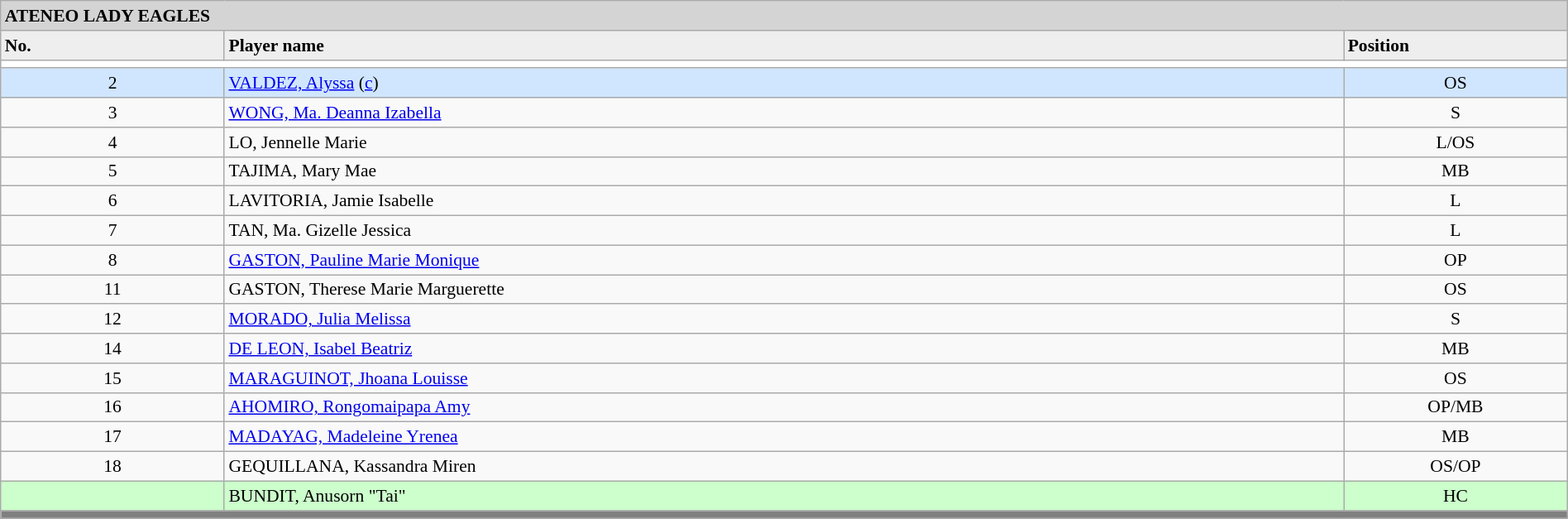<table class="wikitable collapsible collapsed" style="font-size:90%; width:100%;">
<tr>
<th style="background:#D4D4D4; text-align:left;" colspan=3> ATENEO LADY EAGLES</th>
</tr>
<tr style="background:#EEEEEE; font-weight:bold;">
<td width=10%>No.</td>
<td width=50%>Player name</td>
<td width=10%>Position</td>
</tr>
<tr style="background:#FFFFFF;">
<td colspan=3 align=center></td>
</tr>
<tr bgcolor=#D0E6FF>
<td align=center>2</td>
<td><a href='#'>VALDEZ, Alyssa</a> (<a href='#'>c</a>)</td>
<td align=center>OS</td>
</tr>
<tr>
<td align=center>3</td>
<td><a href='#'>WONG, Ma. Deanna Izabella</a></td>
<td align=center>S</td>
</tr>
<tr>
<td align=center>4</td>
<td>LO, Jennelle Marie</td>
<td align=center>L/OS</td>
</tr>
<tr>
<td align=center>5</td>
<td>TAJIMA, Mary Mae</td>
<td align=center>MB</td>
</tr>
<tr>
<td align=center>6</td>
<td>LAVITORIA, Jamie Isabelle</td>
<td align=center>L</td>
</tr>
<tr>
<td align=center>7</td>
<td>TAN, Ma. Gizelle Jessica</td>
<td align=center>L</td>
</tr>
<tr>
<td align=center>8</td>
<td><a href='#'>GASTON, Pauline Marie Monique</a></td>
<td align=center>OP</td>
</tr>
<tr>
<td align=center>11</td>
<td>GASTON, Therese Marie Marguerette</td>
<td align=center>OS</td>
</tr>
<tr>
<td align=center>12</td>
<td><a href='#'>MORADO, Julia Melissa</a></td>
<td align=center>S</td>
</tr>
<tr>
<td align=center>14</td>
<td><a href='#'>DE LEON, Isabel Beatriz</a></td>
<td align=center>MB</td>
</tr>
<tr>
<td align=center>15</td>
<td><a href='#'>MARAGUINOT, Jhoana Louisse</a></td>
<td align=center>OS</td>
</tr>
<tr>
<td align=center>16</td>
<td><a href='#'>AHOMIRO, Rongomaipapa Amy</a></td>
<td align=center>OP/MB</td>
</tr>
<tr>
<td align=center>17</td>
<td><a href='#'>MADAYAG, Madeleine Yrenea</a></td>
<td align=center>MB</td>
</tr>
<tr>
<td align=center>18</td>
<td>GEQUILLANA, Kassandra Miren</td>
<td align=center>OS/OP</td>
</tr>
<tr bgcolor=#ccffcc>
<td align=center></td>
<td>BUNDIT, Anusorn "Tai"</td>
<td align=center>HC</td>
</tr>
<tr>
<th style="background:gray;" colspan=3></th>
</tr>
<tr>
</tr>
</table>
